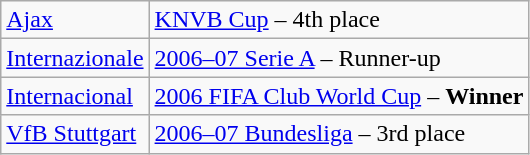<table class="wikitable">
<tr>
<td> <a href='#'>Ajax</a></td>
<td><a href='#'>KNVB Cup</a> – 4th place</td>
</tr>
<tr>
<td> <a href='#'>Internazionale</a></td>
<td><a href='#'>2006–07 Serie A</a> – Runner-up</td>
</tr>
<tr>
<td> <a href='#'>Internacional</a></td>
<td><a href='#'>2006 FIFA Club World Cup</a> – <strong>Winner</strong></td>
</tr>
<tr>
<td> <a href='#'>VfB Stuttgart</a></td>
<td><a href='#'>2006–07 Bundesliga</a> – 3rd place</td>
</tr>
</table>
